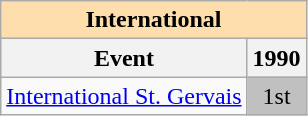<table class="wikitable" style="text-align:center">
<tr>
<th style="background-color: #ffdead; " colspan=2 align=center>International</th>
</tr>
<tr>
<th>Event</th>
<th>1990</th>
</tr>
<tr>
<td align=left><a href='#'>International St. Gervais</a></td>
<td bgcolor=silver>1st</td>
</tr>
</table>
